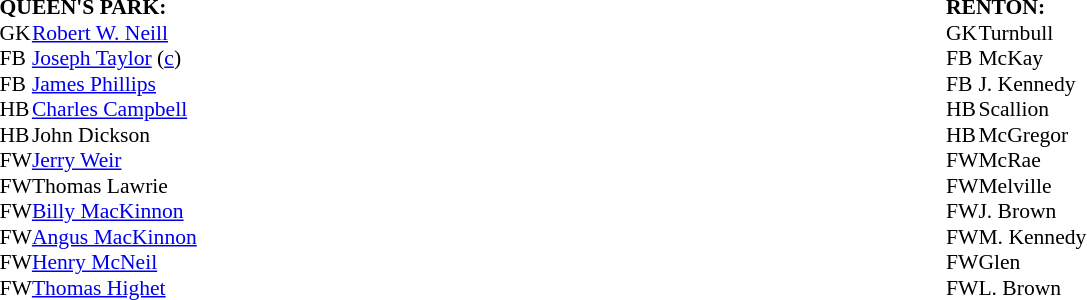<table width="100%">
<tr>
<td valign="top" width="50%"><br><table style="font-size: 90%" cellspacing="0" cellpadding="0">
<tr>
<td colspan="2"><strong>QUEEN'S PARK:</strong></td>
</tr>
<tr>
<td>GK</td>
<td> <a href='#'>Robert W. Neill</a></td>
</tr>
<tr>
<td>FB</td>
<td> <a href='#'>Joseph Taylor</a> (<a href='#'>c</a>)</td>
</tr>
<tr>
<td>FB</td>
<td> <a href='#'>James Phillips</a></td>
</tr>
<tr>
<td>HB</td>
<td> <a href='#'>Charles Campbell</a></td>
</tr>
<tr>
<td>HB</td>
<td> John Dickson</td>
</tr>
<tr>
<td>FW</td>
<td> <a href='#'>Jerry Weir</a></td>
</tr>
<tr>
<td>FW</td>
<td> Thomas Lawrie</td>
</tr>
<tr>
<td>FW</td>
<td> <a href='#'>Billy MacKinnon</a></td>
</tr>
<tr>
<td>FW</td>
<td> <a href='#'>Angus MacKinnon</a></td>
</tr>
<tr>
<td>FW</td>
<td> <a href='#'>Henry McNeil</a></td>
</tr>
<tr>
<td>FW</td>
<td> <a href='#'>Thomas Highet</a></td>
</tr>
<tr>
<td colspan=2></td>
</tr>
<tr>
<td colspan="2"></td>
</tr>
</table>
</td>
<td valign="top" width="50%"><br><table style="font-size: 90%" cellspacing="0" cellpadding="0" align=centre>
<tr>
<td colspan="2"><strong>RENTON:</strong></td>
</tr>
<tr>
<td>GK</td>
<td> Turnbull</td>
</tr>
<tr>
<td>FB</td>
<td> McKay</td>
</tr>
<tr>
<td>FB</td>
<td> J. Kennedy</td>
</tr>
<tr>
<td>HB</td>
<td> Scallion</td>
</tr>
<tr>
<td>HB</td>
<td> McGregor</td>
</tr>
<tr>
<td>FW</td>
<td> McRae</td>
</tr>
<tr>
<td>FW</td>
<td> Melville</td>
</tr>
<tr>
<td>FW</td>
<td> J. Brown</td>
</tr>
<tr>
<td>FW</td>
<td> M. Kennedy</td>
</tr>
<tr>
<td>FW</td>
<td> Glen</td>
</tr>
<tr>
<td>FW</td>
<td> L. Brown</td>
</tr>
<tr>
<td colspan=2></td>
</tr>
<tr>
<td colspan="2"></td>
</tr>
</table>
</td>
</tr>
</table>
